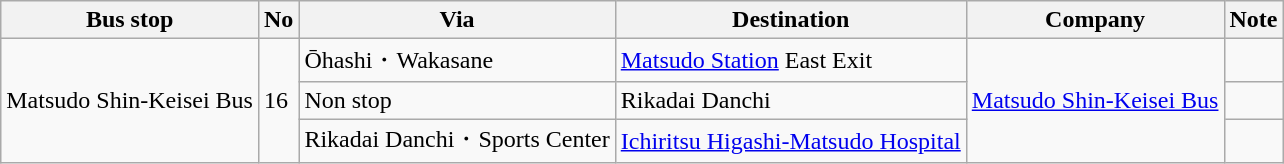<table class="wikitable">
<tr>
<th>Bus stop</th>
<th>No</th>
<th>Via</th>
<th>Destination</th>
<th>Company</th>
<th>Note</th>
</tr>
<tr>
<td rowspan="3">Matsudo Shin-Keisei Bus</td>
<td rowspan="3">16</td>
<td>Ōhashi・Wakasane</td>
<td><a href='#'>Matsudo Station</a> East Exit</td>
<td rowspan="3"><a href='#'>Matsudo Shin-Keisei Bus</a></td>
<td></td>
</tr>
<tr>
<td>Non stop</td>
<td>Rikadai Danchi</td>
<td></td>
</tr>
<tr>
<td>Rikadai Danchi・Sports Center</td>
<td><a href='#'>Ichiritsu Higashi-Matsudo Hospital</a></td>
<td></td>
</tr>
</table>
